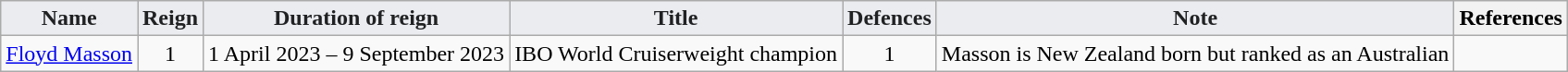<table class="wikitable" style="font-weight:bold; text-align:center;">
<tr>
<th style="vertical-align:middle; background-color:#EAECF0; color:#202122;">Name</th>
<th style="vertical-align:middle; background-color:#EAECF0; color:#202122;">Reign</th>
<th style="vertical-align:middle; background-color:#EAECF0; color:#202122;">Duration of reign</th>
<th style="vertical-align:middle; background-color:#EAECF0; color:#202122;">Title</th>
<th style="vertical-align:middle; background-color:#EAECF0; color:#202122;">Defences</th>
<th style="vertical-align:middle; background-color:#EAECF0; color:#202122;">Note</th>
<th>References</th>
</tr>
<tr style="font-weight:normal;">
<td><a href='#'>Floyd Masson</a></td>
<td>1</td>
<td>1 April 2023 – 9 September 2023</td>
<td>IBO World Cruiserweight champion</td>
<td>1</td>
<td>Masson is New Zealand born but ranked as an Australian</td>
<td></td>
</tr>
</table>
